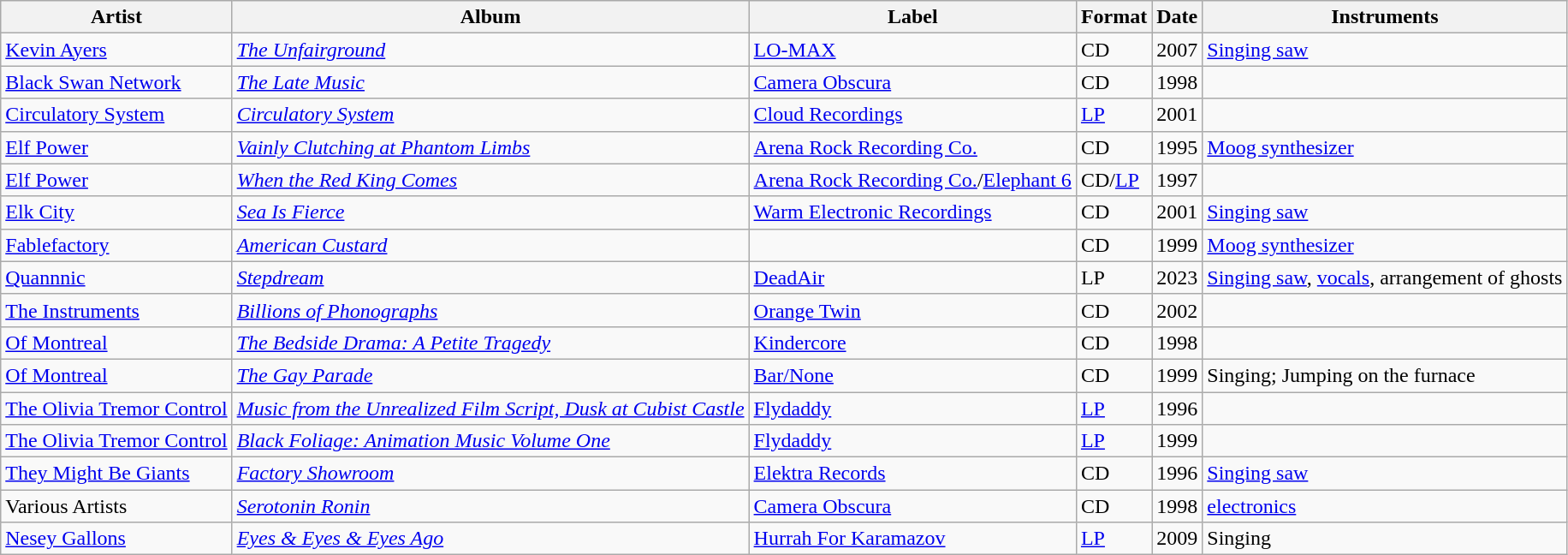<table class="wikitable sortable">
<tr>
<th>Artist</th>
<th>Album</th>
<th>Label</th>
<th>Format</th>
<th>Date</th>
<th>Instruments</th>
</tr>
<tr>
<td><a href='#'>Kevin Ayers</a></td>
<td><em><a href='#'>The Unfairground</a></em></td>
<td><a href='#'>LO-MAX</a></td>
<td>CD</td>
<td>2007</td>
<td><a href='#'>Singing saw</a></td>
</tr>
<tr>
<td><a href='#'>Black Swan Network</a></td>
<td><em><a href='#'>The Late Music</a></em></td>
<td><a href='#'>Camera Obscura</a></td>
<td>CD</td>
<td>1998</td>
<td></td>
</tr>
<tr>
<td><a href='#'>Circulatory System</a></td>
<td><em><a href='#'>Circulatory System</a></em></td>
<td><a href='#'>Cloud Recordings</a></td>
<td><a href='#'>LP</a></td>
<td>2001</td>
<td></td>
</tr>
<tr>
<td><a href='#'>Elf Power</a></td>
<td><em><a href='#'>Vainly Clutching at Phantom Limbs</a></em></td>
<td><a href='#'>Arena Rock Recording Co.</a></td>
<td>CD</td>
<td>1995</td>
<td><a href='#'>Moog synthesizer</a></td>
</tr>
<tr>
<td><a href='#'>Elf Power</a></td>
<td><em><a href='#'>When the Red King Comes</a></em></td>
<td><a href='#'>Arena Rock Recording Co.</a>/<a href='#'>Elephant 6</a></td>
<td>CD/<a href='#'>LP</a></td>
<td>1997</td>
<td></td>
</tr>
<tr>
<td><a href='#'>Elk City</a></td>
<td><em><a href='#'>Sea Is Fierce</a></em></td>
<td><a href='#'>Warm Electronic Recordings</a></td>
<td>CD</td>
<td>2001</td>
<td><a href='#'>Singing saw</a></td>
</tr>
<tr>
<td><a href='#'>Fablefactory</a></td>
<td><em><a href='#'>American Custard</a></em></td>
<td></td>
<td>CD</td>
<td>1999</td>
<td><a href='#'>Moog synthesizer</a></td>
</tr>
<tr>
<td><a href='#'>Quannnic</a></td>
<td><em><a href='#'>Stepdream</a></em></td>
<td><a href='#'>DeadAir</a></td>
<td>LP</td>
<td>2023</td>
<td><a href='#'>Singing saw</a>, <a href='#'>vocals</a>, arrangement of ghosts</td>
</tr>
<tr>
<td><a href='#'>The Instruments</a></td>
<td><em><a href='#'>Billions of Phonographs</a></em></td>
<td><a href='#'>Orange Twin</a></td>
<td>CD</td>
<td>2002</td>
<td></td>
</tr>
<tr>
<td><a href='#'>Of Montreal</a></td>
<td><em><a href='#'>The Bedside Drama: A Petite Tragedy</a></em></td>
<td><a href='#'>Kindercore</a></td>
<td>CD</td>
<td>1998</td>
<td></td>
</tr>
<tr>
<td><a href='#'>Of Montreal</a></td>
<td><em><a href='#'>The Gay Parade</a></em></td>
<td><a href='#'>Bar/None</a></td>
<td>CD</td>
<td>1999</td>
<td>Singing; Jumping on the furnace</td>
</tr>
<tr>
<td><a href='#'>The Olivia Tremor Control</a></td>
<td><em><a href='#'>Music from the Unrealized Film Script, Dusk at Cubist Castle</a></em></td>
<td><a href='#'>Flydaddy</a></td>
<td><a href='#'>LP</a></td>
<td>1996</td>
<td></td>
</tr>
<tr>
<td><a href='#'>The Olivia Tremor Control</a></td>
<td><em><a href='#'>Black Foliage: Animation Music Volume One</a></em></td>
<td><a href='#'>Flydaddy</a></td>
<td><a href='#'>LP</a></td>
<td>1999</td>
<td></td>
</tr>
<tr>
<td><a href='#'>They Might Be Giants</a></td>
<td><em><a href='#'>Factory Showroom</a></em></td>
<td><a href='#'>Elektra Records</a></td>
<td>CD</td>
<td>1996</td>
<td><a href='#'>Singing saw</a></td>
</tr>
<tr>
<td>Various Artists</td>
<td><em><a href='#'>Serotonin Ronin</a></em></td>
<td><a href='#'>Camera Obscura</a></td>
<td>CD</td>
<td>1998</td>
<td><a href='#'>electronics</a></td>
</tr>
<tr>
<td><a href='#'>Nesey Gallons</a></td>
<td><em><a href='#'>Eyes & Eyes & Eyes Ago</a></em></td>
<td><a href='#'>Hurrah For Karamazov</a></td>
<td><a href='#'>LP</a></td>
<td>2009</td>
<td>Singing</td>
</tr>
</table>
